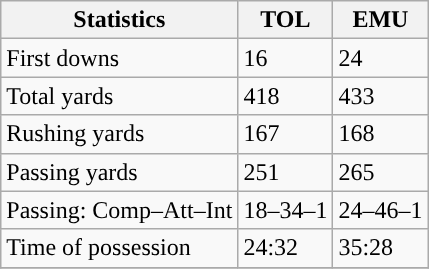<table class="wikitable" style="float: left;">
<tr>
<th>Statistics</th>
<th>TOL</th>
<th>EMU</th>
</tr>
<tr>
<td>First downs</td>
<td>16</td>
<td>24</td>
</tr>
<tr>
<td>Total yards</td>
<td>418</td>
<td>433</td>
</tr>
<tr>
<td>Rushing yards</td>
<td>167</td>
<td>168</td>
</tr>
<tr>
<td>Passing yards</td>
<td>251</td>
<td>265</td>
</tr>
<tr>
<td>Passing: Comp–Att–Int</td>
<td>18–34–1</td>
<td>24–46–1</td>
</tr>
<tr>
<td>Time of possession</td>
<td>24:32</td>
<td>35:28</td>
</tr>
<tr>
</tr>
</table>
